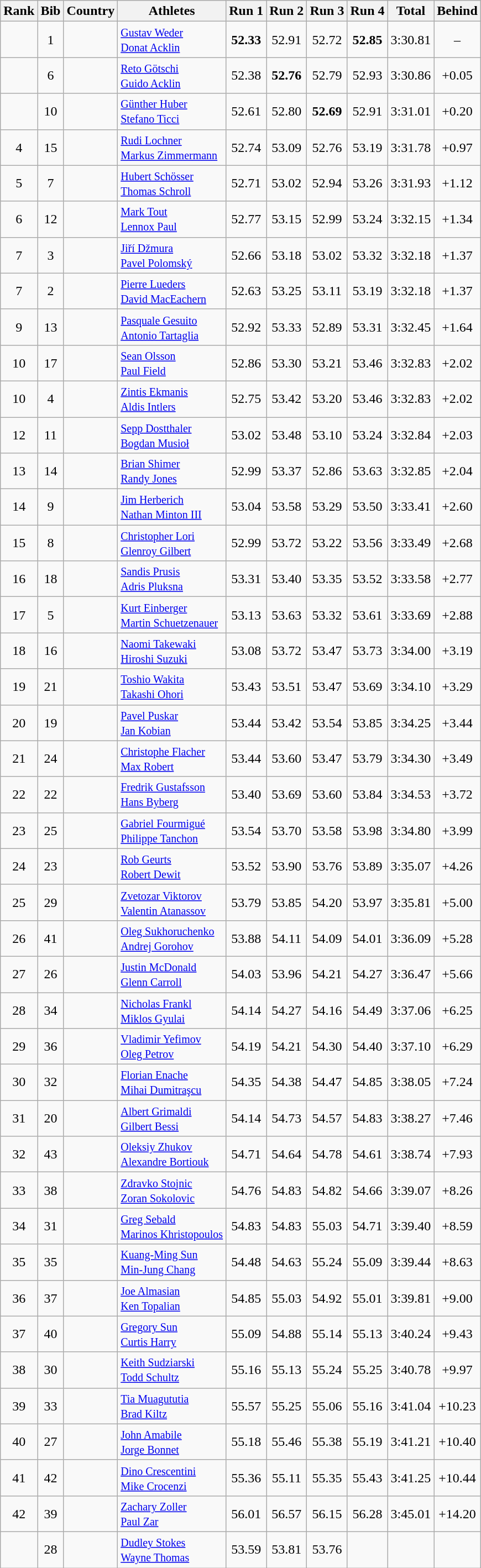<table class="wikitable sortable" style="text-align:center">
<tr>
<th>Rank</th>
<th>Bib</th>
<th>Country</th>
<th>Athletes</th>
<th>Run 1</th>
<th>Run 2</th>
<th>Run 3</th>
<th>Run 4</th>
<th>Total</th>
<th>Behind</th>
</tr>
<tr>
<td></td>
<td>1</td>
<td align="left"></td>
<td align="left"><small><a href='#'>Gustav Weder</a> <br> <a href='#'>Donat Acklin</a></small></td>
<td><strong>52.33</strong></td>
<td>52.91</td>
<td>52.72</td>
<td><strong>52.85</strong></td>
<td>3:30.81</td>
<td>–</td>
</tr>
<tr>
<td></td>
<td>6</td>
<td align="left"></td>
<td align="left"><small><a href='#'>Reto Götschi</a> <br> <a href='#'>Guido Acklin</a></small></td>
<td>52.38</td>
<td><strong>52.76</strong></td>
<td>52.79</td>
<td>52.93</td>
<td>3:30.86</td>
<td>+0.05</td>
</tr>
<tr>
<td></td>
<td>10</td>
<td align="left"></td>
<td align="left"><small><a href='#'>Günther Huber</a> <br> <a href='#'>Stefano Ticci</a></small></td>
<td>52.61</td>
<td>52.80</td>
<td><strong>52.69</strong></td>
<td>52.91</td>
<td>3:31.01</td>
<td>+0.20</td>
</tr>
<tr>
<td>4</td>
<td>15</td>
<td align="left"></td>
<td align="left"><small><a href='#'>Rudi Lochner</a> <br> <a href='#'>Markus Zimmermann</a></small></td>
<td>52.74</td>
<td>53.09</td>
<td>52.76</td>
<td>53.19</td>
<td>3:31.78</td>
<td>+0.97</td>
</tr>
<tr>
<td>5</td>
<td>7</td>
<td align="left"></td>
<td align="left"><small><a href='#'>Hubert Schösser</a> <br> <a href='#'>Thomas Schroll</a></small></td>
<td>52.71</td>
<td>53.02</td>
<td>52.94</td>
<td>53.26</td>
<td>3:31.93</td>
<td>+1.12</td>
</tr>
<tr>
<td>6</td>
<td>12</td>
<td align="left"></td>
<td align="left"><small><a href='#'>Mark Tout</a> <br> <a href='#'>Lennox Paul</a></small></td>
<td>52.77</td>
<td>53.15</td>
<td>52.99</td>
<td>53.24</td>
<td>3:32.15</td>
<td>+1.34</td>
</tr>
<tr>
<td>7</td>
<td>3</td>
<td align="left"></td>
<td align="left"><small><a href='#'>Jiří Džmura</a> <br> <a href='#'>Pavel Polomský</a></small></td>
<td>52.66</td>
<td>53.18</td>
<td>53.02</td>
<td>53.32</td>
<td>3:32.18</td>
<td>+1.37</td>
</tr>
<tr>
<td>7</td>
<td>2</td>
<td align="left"></td>
<td align="left"><small><a href='#'>Pierre Lueders</a> <br> <a href='#'>David MacEachern</a></small></td>
<td>52.63</td>
<td>53.25</td>
<td>53.11</td>
<td>53.19</td>
<td>3:32.18</td>
<td>+1.37</td>
</tr>
<tr>
<td>9</td>
<td>13</td>
<td align="left"></td>
<td align="left"><small><a href='#'>Pasquale Gesuito</a> <br> <a href='#'>Antonio Tartaglia</a></small></td>
<td>52.92</td>
<td>53.33</td>
<td>52.89</td>
<td>53.31</td>
<td>3:32.45</td>
<td>+1.64</td>
</tr>
<tr>
<td>10</td>
<td>17</td>
<td align="left"></td>
<td align="left"><small><a href='#'>Sean Olsson</a> <br> <a href='#'>Paul Field</a></small></td>
<td>52.86</td>
<td>53.30</td>
<td>53.21</td>
<td>53.46</td>
<td>3:32.83</td>
<td>+2.02</td>
</tr>
<tr>
<td>10</td>
<td>4</td>
<td align="left"></td>
<td align="left"><small><a href='#'>Zintis Ekmanis</a> <br> <a href='#'>Aldis Intlers</a></small></td>
<td>52.75</td>
<td>53.42</td>
<td>53.20</td>
<td>53.46</td>
<td>3:32.83</td>
<td>+2.02</td>
</tr>
<tr>
<td>12</td>
<td>11</td>
<td align="left"></td>
<td align="left"><small><a href='#'>Sepp Dostthaler</a> <br> <a href='#'>Bogdan Musioł</a></small></td>
<td>53.02</td>
<td>53.48</td>
<td>53.10</td>
<td>53.24</td>
<td>3:32.84</td>
<td>+2.03</td>
</tr>
<tr>
<td>13</td>
<td>14</td>
<td align="left"></td>
<td align="left"><small><a href='#'>Brian Shimer</a> <br> <a href='#'>Randy Jones</a></small></td>
<td>52.99</td>
<td>53.37</td>
<td>52.86</td>
<td>53.63</td>
<td>3:32.85</td>
<td>+2.04</td>
</tr>
<tr>
<td>14</td>
<td>9</td>
<td align="left"></td>
<td align="left"><small><a href='#'>Jim Herberich</a> <br> <a href='#'>Nathan Minton III</a></small></td>
<td>53.04</td>
<td>53.58</td>
<td>53.29</td>
<td>53.50</td>
<td>3:33.41</td>
<td>+2.60</td>
</tr>
<tr>
<td>15</td>
<td>8</td>
<td align="left"></td>
<td align="left"><small><a href='#'>Christopher Lori</a> <br> <a href='#'>Glenroy Gilbert</a></small></td>
<td>52.99</td>
<td>53.72</td>
<td>53.22</td>
<td>53.56</td>
<td>3:33.49</td>
<td>+2.68</td>
</tr>
<tr>
<td>16</td>
<td>18</td>
<td align="left"></td>
<td align="left"><small><a href='#'>Sandis Prusis</a> <br> <a href='#'>Adris Pluksna</a></small></td>
<td>53.31</td>
<td>53.40</td>
<td>53.35</td>
<td>53.52</td>
<td>3:33.58</td>
<td>+2.77</td>
</tr>
<tr>
<td>17</td>
<td>5</td>
<td align="left"></td>
<td align="left"><small><a href='#'>Kurt Einberger</a> <br> <a href='#'>Martin Schuetzenauer</a></small></td>
<td>53.13</td>
<td>53.63</td>
<td>53.32</td>
<td>53.61</td>
<td>3:33.69</td>
<td>+2.88</td>
</tr>
<tr>
<td>18</td>
<td>16</td>
<td align="left"></td>
<td align="left"><small><a href='#'>Naomi Takewaki</a> <br> <a href='#'>Hiroshi Suzuki</a></small></td>
<td>53.08</td>
<td>53.72</td>
<td>53.47</td>
<td>53.73</td>
<td>3:34.00</td>
<td>+3.19</td>
</tr>
<tr>
<td>19</td>
<td>21</td>
<td align="left"></td>
<td align="left"><small><a href='#'>Toshio Wakita</a> <br> <a href='#'>Takashi Ohori</a></small></td>
<td>53.43</td>
<td>53.51</td>
<td>53.47</td>
<td>53.69</td>
<td>3:34.10</td>
<td>+3.29</td>
</tr>
<tr>
<td>20</td>
<td>19</td>
<td align="left"></td>
<td align="left"><small><a href='#'>Pavel Puskar</a> <br> <a href='#'>Jan Kobian</a></small></td>
<td>53.44</td>
<td>53.42</td>
<td>53.54</td>
<td>53.85</td>
<td>3:34.25</td>
<td>+3.44</td>
</tr>
<tr>
<td>21</td>
<td>24</td>
<td align="left"></td>
<td align="left"><small><a href='#'>Christophe Flacher</a> <br> <a href='#'>Max Robert</a></small></td>
<td>53.44</td>
<td>53.60</td>
<td>53.47</td>
<td>53.79</td>
<td>3:34.30</td>
<td>+3.49</td>
</tr>
<tr>
<td>22</td>
<td>22</td>
<td align="left"></td>
<td align="left"><small><a href='#'>Fredrik Gustafsson</a> <br> <a href='#'>Hans Byberg</a></small></td>
<td>53.40</td>
<td>53.69</td>
<td>53.60</td>
<td>53.84</td>
<td>3:34.53</td>
<td>+3.72</td>
</tr>
<tr>
<td>23</td>
<td>25</td>
<td align="left"></td>
<td align="left"><small><a href='#'>Gabriel Fourmigué</a> <br> <a href='#'>Philippe Tanchon</a></small></td>
<td>53.54</td>
<td>53.70</td>
<td>53.58</td>
<td>53.98</td>
<td>3:34.80</td>
<td>+3.99</td>
</tr>
<tr>
<td>24</td>
<td>23</td>
<td align="left"></td>
<td align="left"><small><a href='#'>Rob Geurts</a> <br> <a href='#'>Robert Dewit</a></small></td>
<td>53.52</td>
<td>53.90</td>
<td>53.76</td>
<td>53.89</td>
<td>3:35.07</td>
<td>+4.26</td>
</tr>
<tr>
<td>25</td>
<td>29</td>
<td align="left"></td>
<td align="left"><small><a href='#'>Zvetozar Viktorov</a> <br> <a href='#'>Valentin Atanassov</a></small></td>
<td>53.79</td>
<td>53.85</td>
<td>54.20</td>
<td>53.97</td>
<td>3:35.81</td>
<td>+5.00</td>
</tr>
<tr>
<td>26</td>
<td>41</td>
<td align="left"></td>
<td align="left"><small><a href='#'>Oleg Sukhoruchenko</a> <br> <a href='#'>Andrej Gorohov</a></small></td>
<td>53.88</td>
<td>54.11</td>
<td>54.09</td>
<td>54.01</td>
<td>3:36.09</td>
<td>+5.28</td>
</tr>
<tr>
<td>27</td>
<td>26</td>
<td align="left"></td>
<td align="left"><small><a href='#'>Justin McDonald</a> <br> <a href='#'>Glenn Carroll</a></small></td>
<td>54.03</td>
<td>53.96</td>
<td>54.21</td>
<td>54.27</td>
<td>3:36.47</td>
<td>+5.66</td>
</tr>
<tr>
<td>28</td>
<td>34</td>
<td align="left"></td>
<td align="left"><small><a href='#'>Nicholas Frankl</a> <br> <a href='#'>Miklos Gyulai</a></small></td>
<td>54.14</td>
<td>54.27</td>
<td>54.16</td>
<td>54.49</td>
<td>3:37.06</td>
<td>+6.25</td>
</tr>
<tr>
<td>29</td>
<td>36</td>
<td align="left"></td>
<td align="left"><small><a href='#'>Vladimir Yefimov</a> <br> <a href='#'>Oleg Petrov</a></small></td>
<td>54.19</td>
<td>54.21</td>
<td>54.30</td>
<td>54.40</td>
<td>3:37.10</td>
<td>+6.29</td>
</tr>
<tr>
<td>30</td>
<td>32</td>
<td align="left"></td>
<td align="left"><small><a href='#'>Florian Enache</a> <br> <a href='#'>Mihai Dumitraşcu</a></small></td>
<td>54.35</td>
<td>54.38</td>
<td>54.47</td>
<td>54.85</td>
<td>3:38.05</td>
<td>+7.24</td>
</tr>
<tr>
<td>31</td>
<td>20</td>
<td align="left"></td>
<td align="left"><small><a href='#'>Albert Grimaldi</a> <br> <a href='#'>Gilbert Bessi</a></small></td>
<td>54.14</td>
<td>54.73</td>
<td>54.57</td>
<td>54.83</td>
<td>3:38.27</td>
<td>+7.46</td>
</tr>
<tr>
<td>32</td>
<td>43</td>
<td align="left"></td>
<td align="left"><small><a href='#'>Oleksiy Zhukov</a> <br> <a href='#'>Alexandre Bortiouk</a></small></td>
<td>54.71</td>
<td>54.64</td>
<td>54.78</td>
<td>54.61</td>
<td>3:38.74</td>
<td>+7.93</td>
</tr>
<tr>
<td>33</td>
<td>38</td>
<td align="left"></td>
<td align="left"><small><a href='#'>Zdravko Stojnic</a> <br> <a href='#'>Zoran Sokolovic</a></small></td>
<td>54.76</td>
<td>54.83</td>
<td>54.82</td>
<td>54.66</td>
<td>3:39.07</td>
<td>+8.26</td>
</tr>
<tr>
<td>34</td>
<td>31</td>
<td align="left"></td>
<td align="left"><small><a href='#'>Greg Sebald</a> <br> <a href='#'>Marinos Khristopoulos</a></small></td>
<td>54.83</td>
<td>54.83</td>
<td>55.03</td>
<td>54.71</td>
<td>3:39.40</td>
<td>+8.59</td>
</tr>
<tr>
<td>35</td>
<td>35</td>
<td align="left"></td>
<td align="left"><small><a href='#'>Kuang-Ming Sun</a> <br> <a href='#'>Min-Jung Chang</a></small></td>
<td>54.48</td>
<td>54.63</td>
<td>55.24</td>
<td>55.09</td>
<td>3:39.44</td>
<td>+8.63</td>
</tr>
<tr>
<td>36</td>
<td>37</td>
<td align="left"></td>
<td align="left"><small><a href='#'>Joe Almasian</a> <br> <a href='#'>Ken Topalian</a></small></td>
<td>54.85</td>
<td>55.03</td>
<td>54.92</td>
<td>55.01</td>
<td>3:39.81</td>
<td>+9.00</td>
</tr>
<tr>
<td>37</td>
<td>40</td>
<td align="left"></td>
<td align="left"><small><a href='#'>Gregory Sun</a> <br> <a href='#'>Curtis Harry</a></small></td>
<td>55.09</td>
<td>54.88</td>
<td>55.14</td>
<td>55.13</td>
<td>3:40.24</td>
<td>+9.43</td>
</tr>
<tr>
<td>38</td>
<td>30</td>
<td align="left"></td>
<td align="left"><small><a href='#'>Keith Sudziarski</a> <br> <a href='#'>Todd Schultz</a></small></td>
<td>55.16</td>
<td>55.13</td>
<td>55.24</td>
<td>55.25</td>
<td>3:40.78</td>
<td>+9.97</td>
</tr>
<tr>
<td>39</td>
<td>33</td>
<td align="left"></td>
<td align="left"><small><a href='#'>Tia Muagututia</a> <br> <a href='#'>Brad Kiltz</a></small></td>
<td>55.57</td>
<td>55.25</td>
<td>55.06</td>
<td>55.16</td>
<td>3:41.04</td>
<td>+10.23</td>
</tr>
<tr>
<td>40</td>
<td>27</td>
<td align="left"></td>
<td align="left"><small><a href='#'>John Amabile</a> <br> <a href='#'>Jorge Bonnet</a></small></td>
<td>55.18</td>
<td>55.46</td>
<td>55.38</td>
<td>55.19</td>
<td>3:41.21</td>
<td>+10.40</td>
</tr>
<tr>
<td>41</td>
<td>42</td>
<td align="left"></td>
<td align="left"><small><a href='#'>Dino Crescentini</a> <br> <a href='#'>Mike Crocenzi</a></small></td>
<td>55.36</td>
<td>55.11</td>
<td>55.35</td>
<td>55.43</td>
<td>3:41.25</td>
<td>+10.44</td>
</tr>
<tr>
<td>42</td>
<td>39</td>
<td align="left"></td>
<td align="left"><small><a href='#'>Zachary Zoller</a> <br> <a href='#'>Paul Zar</a></small></td>
<td>56.01</td>
<td>56.57</td>
<td>56.15</td>
<td>56.28</td>
<td>3:45.01</td>
<td>+14.20</td>
</tr>
<tr>
<td></td>
<td>28</td>
<td align="left"></td>
<td align="left"><small><a href='#'>Dudley Stokes</a> <br> <a href='#'>Wayne Thomas</a></small></td>
<td>53.59</td>
<td>53.81</td>
<td>53.76</td>
<td></td>
<td></td>
<td></td>
</tr>
</table>
